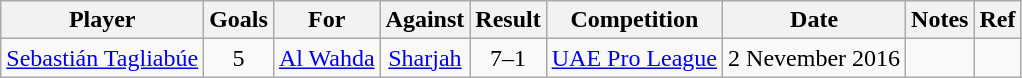<table class="wikitable" style="text-align:center;">
<tr>
<th>Player</th>
<th>Goals</th>
<th>For</th>
<th>Against</th>
<th>Result</th>
<th>Competition</th>
<th>Date</th>
<th>Notes</th>
<th>Ref</th>
</tr>
<tr>
<td align="left"><a href='#'>Sebastián Tagliabúe</a></td>
<td>5</td>
<td><a href='#'>Al Wahda</a></td>
<td><a href='#'>Sharjah</a></td>
<td>7–1</td>
<td><a href='#'>UAE Pro League</a></td>
<td>2 Nevember 2016</td>
<td></td>
<td></td>
</tr>
</table>
